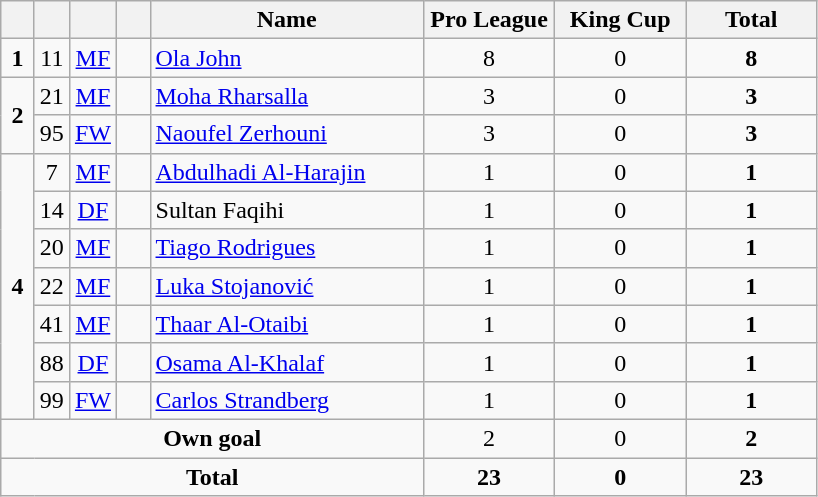<table class="wikitable" style="text-align:center">
<tr>
<th width=15></th>
<th width=15></th>
<th width=15></th>
<th width=15></th>
<th width=175>Name</th>
<th width=80>Pro League</th>
<th width=80>King Cup</th>
<th width=80>Total</th>
</tr>
<tr>
<td><strong>1</strong></td>
<td>11</td>
<td><a href='#'>MF</a></td>
<td></td>
<td align=left><a href='#'>Ola John</a></td>
<td>8</td>
<td>0</td>
<td><strong>8</strong></td>
</tr>
<tr>
<td rowspan=2><strong>2</strong></td>
<td>21</td>
<td><a href='#'>MF</a></td>
<td></td>
<td align=left><a href='#'>Moha Rharsalla</a></td>
<td>3</td>
<td>0</td>
<td><strong>3</strong></td>
</tr>
<tr>
<td>95</td>
<td><a href='#'>FW</a></td>
<td></td>
<td align=left><a href='#'>Naoufel Zerhouni</a></td>
<td>3</td>
<td>0</td>
<td><strong>3</strong></td>
</tr>
<tr>
<td rowspan=7><strong>4</strong></td>
<td>7</td>
<td><a href='#'>MF</a></td>
<td></td>
<td align=left><a href='#'>Abdulhadi Al-Harajin</a></td>
<td>1</td>
<td>0</td>
<td><strong>1</strong></td>
</tr>
<tr>
<td>14</td>
<td><a href='#'>DF</a></td>
<td></td>
<td align=left>Sultan Faqihi</td>
<td>1</td>
<td>0</td>
<td><strong>1</strong></td>
</tr>
<tr>
<td>20</td>
<td><a href='#'>MF</a></td>
<td></td>
<td align=left><a href='#'>Tiago Rodrigues</a></td>
<td>1</td>
<td>0</td>
<td><strong>1</strong></td>
</tr>
<tr>
<td>22</td>
<td><a href='#'>MF</a></td>
<td></td>
<td align=left><a href='#'>Luka Stojanović</a></td>
<td>1</td>
<td>0</td>
<td><strong>1</strong></td>
</tr>
<tr>
<td>41</td>
<td><a href='#'>MF</a></td>
<td></td>
<td align=left><a href='#'>Thaar Al-Otaibi</a></td>
<td>1</td>
<td>0</td>
<td><strong>1</strong></td>
</tr>
<tr>
<td>88</td>
<td><a href='#'>DF</a></td>
<td></td>
<td align=left><a href='#'>Osama Al-Khalaf</a></td>
<td>1</td>
<td>0</td>
<td><strong>1</strong></td>
</tr>
<tr>
<td>99</td>
<td><a href='#'>FW</a></td>
<td></td>
<td align=left><a href='#'>Carlos Strandberg</a></td>
<td>1</td>
<td>0</td>
<td><strong>1</strong></td>
</tr>
<tr>
<td colspan=5><strong>Own goal</strong></td>
<td>2</td>
<td>0</td>
<td><strong>2</strong></td>
</tr>
<tr>
<td colspan=5><strong>Total</strong></td>
<td><strong>23</strong></td>
<td><strong>0</strong></td>
<td><strong>23</strong></td>
</tr>
</table>
